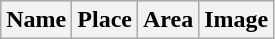<table class="wikitable">
<tr>
<th>Name</th>
<th>Place</th>
<th>Area</th>
<th>Image<br>






</th>
</tr>
</table>
